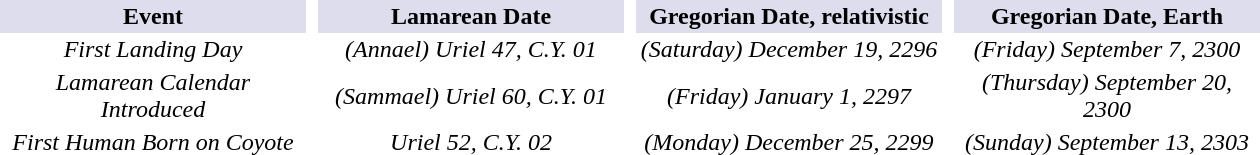<table BORDER="0" BORDERCOLOR="white" CELLSPACING="0" CELLPADDING="2px" STYLE="Border-style:solid">
<tr>
<th bgcolor="#ddddee">Event</th>
<td rowspan="4" style="Border-top:hidden; border-bottom: hidden;"> </td>
<th bgcolor="#ddddee">Lamarean Date</th>
<td rowspan="4" style="Border-top:hidden; border-bottom: hidden;"> </td>
<th bgcolor="#ddddee">Gregorian Date, relativistic</th>
<td rowspan="4" style="Border-top:hidden; border-bottom: hidden;"> </td>
<th bgcolor="#ddddee">Gregorian Date, Earth</th>
</tr>
<tr>
<td width="200px" align="center"><em>First Landing Day</em></td>
<td width="200px" align="center"><em>(Annael) Uriel 47, C.Y. 01 </em></td>
<td width="200px" align="center"><em>(Saturday) December 19, 2296</em></td>
<td width="200px" align="center"><em>(Friday) September 7, 2300</em></td>
</tr>
<tr>
<td width="200px" align="center"><em>Lamarean Calendar Introduced</em></td>
<td width="200px" align="center"><em>(Sammael) Uriel 60, C.Y. 01</em></td>
<td width="200px" align="center"><em>(Friday) January 1, 2297</em></td>
<td width="200px" align="center"><em>(Thursday) September 20, 2300</em></td>
</tr>
<tr>
<td width="200px" align="center"><em>First Human Born on Coyote</em></td>
<td width="200px" align="center"><em>Uriel 52, C.Y. 02</em></td>
<td width="200px" align="center"><em>(Monday) December 25, 2299</em></td>
<td width="200px" align="center"><em>(Sunday) September 13, 2303</em></td>
</tr>
</table>
